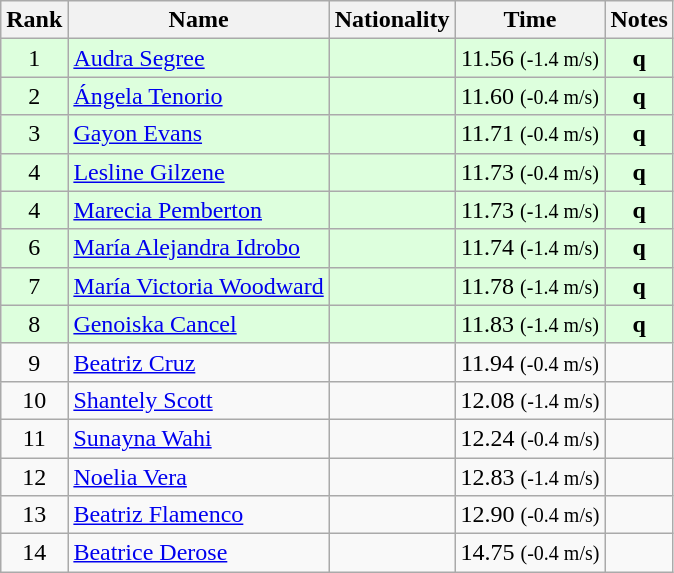<table class="wikitable sortable" style="text-align:center">
<tr>
<th>Rank</th>
<th>Name</th>
<th>Nationality</th>
<th>Time</th>
<th>Notes</th>
</tr>
<tr bgcolor=ddffdd>
<td>1</td>
<td align=left><a href='#'>Audra Segree</a></td>
<td></td>
<td>11.56 <small>(-1.4 m/s)</small></td>
<td><strong>q</strong></td>
</tr>
<tr bgcolor=ddffdd>
<td>2</td>
<td align=left><a href='#'>Ángela Tenorio</a></td>
<td></td>
<td>11.60 <small>(-0.4 m/s)</small></td>
<td><strong>q</strong></td>
</tr>
<tr bgcolor=ddffdd>
<td>3</td>
<td align=left><a href='#'>Gayon Evans</a></td>
<td></td>
<td>11.71 <small>(-0.4 m/s)</small></td>
<td><strong>q</strong></td>
</tr>
<tr bgcolor=ddffdd>
<td>4</td>
<td align=left><a href='#'>Lesline Gilzene</a></td>
<td></td>
<td>11.73 <small>(-0.4 m/s)</small></td>
<td><strong>q</strong></td>
</tr>
<tr bgcolor=ddffdd>
<td>4</td>
<td align=left><a href='#'>Marecia Pemberton</a></td>
<td></td>
<td>11.73 <small>(-1.4 m/s)</small></td>
<td><strong>q</strong></td>
</tr>
<tr bgcolor=ddffdd>
<td>6</td>
<td align=left><a href='#'>María Alejandra Idrobo</a></td>
<td></td>
<td>11.74 <small>(-1.4 m/s)</small></td>
<td><strong>q</strong></td>
</tr>
<tr bgcolor=ddffdd>
<td>7</td>
<td align=left><a href='#'>María Victoria Woodward</a></td>
<td></td>
<td>11.78 <small>(-1.4 m/s)</small></td>
<td><strong>q</strong></td>
</tr>
<tr bgcolor=ddffdd>
<td>8</td>
<td align=left><a href='#'>Genoiska Cancel</a></td>
<td></td>
<td>11.83 <small>(-1.4 m/s)</small></td>
<td><strong>q</strong></td>
</tr>
<tr>
<td>9</td>
<td align=left><a href='#'>Beatriz Cruz</a></td>
<td></td>
<td>11.94 <small>(-0.4 m/s)</small></td>
<td></td>
</tr>
<tr>
<td>10</td>
<td align=left><a href='#'>Shantely Scott</a></td>
<td></td>
<td>12.08 <small>(-1.4 m/s)</small></td>
<td></td>
</tr>
<tr>
<td>11</td>
<td align=left><a href='#'>Sunayna Wahi</a></td>
<td></td>
<td>12.24 <small>(-0.4 m/s)</small></td>
<td></td>
</tr>
<tr>
<td>12</td>
<td align=left><a href='#'>Noelia Vera</a></td>
<td></td>
<td>12.83 <small>(-1.4 m/s)</small></td>
<td></td>
</tr>
<tr>
<td>13</td>
<td align=left><a href='#'>Beatriz Flamenco</a></td>
<td></td>
<td>12.90 <small>(-0.4 m/s)</small></td>
<td></td>
</tr>
<tr>
<td>14</td>
<td align=left><a href='#'>Beatrice Derose</a></td>
<td></td>
<td>14.75 <small>(-0.4 m/s)</small></td>
<td></td>
</tr>
</table>
